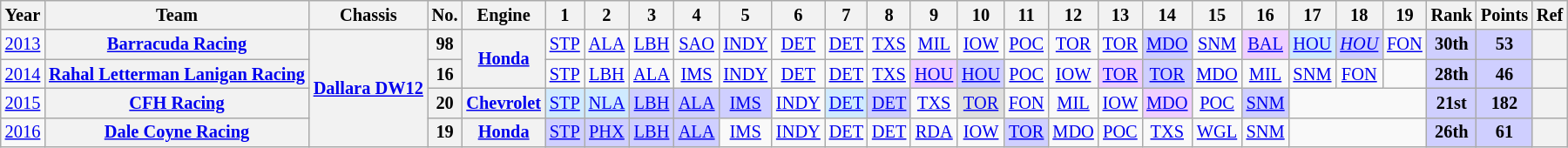<table class="wikitable" style="text-align:center; font-size:85%">
<tr>
<th>Year</th>
<th>Team</th>
<th>Chassis</th>
<th>No.</th>
<th>Engine</th>
<th>1</th>
<th>2</th>
<th>3</th>
<th>4</th>
<th>5</th>
<th>6</th>
<th>7</th>
<th>8</th>
<th>9</th>
<th>10</th>
<th>11</th>
<th>12</th>
<th>13</th>
<th>14</th>
<th>15</th>
<th>16</th>
<th>17</th>
<th>18</th>
<th>19</th>
<th>Rank</th>
<th>Points</th>
<th>Ref</th>
</tr>
<tr>
<td><a href='#'>2013</a></td>
<th nowrap><a href='#'>Barracuda Racing</a></th>
<th rowspan=4 nowrap><a href='#'>Dallara DW12</a></th>
<th>98</th>
<th rowspan=2><a href='#'>Honda</a></th>
<td><a href='#'>STP</a></td>
<td><a href='#'>ALA</a></td>
<td><a href='#'>LBH</a></td>
<td><a href='#'>SAO</a></td>
<td><a href='#'>INDY</a></td>
<td><a href='#'>DET</a></td>
<td><a href='#'>DET</a></td>
<td><a href='#'>TXS</a></td>
<td><a href='#'>MIL</a></td>
<td><a href='#'>IOW</a></td>
<td><a href='#'>POC</a></td>
<td><a href='#'>TOR</a></td>
<td><a href='#'>TOR</a></td>
<td style="background:#CFCFFF;"><a href='#'>MDO</a><br></td>
<td><a href='#'>SNM</a></td>
<td style="background:#EFCFFF;"><a href='#'>BAL</a><br></td>
<td style="background:#CFEAFF;"><a href='#'>HOU</a><br></td>
<td style="background:#CFCFFF;"><em><a href='#'>HOU</a></em><br></td>
<td><a href='#'>FON</a></td>
<th style="background:#CFCFFF;">30th</th>
<th style="background:#CFCFFF;">53</th>
<th></th>
</tr>
<tr>
<td><a href='#'>2014</a></td>
<th nowrap><a href='#'>Rahal Letterman Lanigan Racing</a></th>
<th>16</th>
<td><a href='#'>STP</a></td>
<td><a href='#'>LBH</a></td>
<td><a href='#'>ALA</a></td>
<td><a href='#'>IMS</a></td>
<td><a href='#'>INDY</a></td>
<td><a href='#'>DET</a></td>
<td><a href='#'>DET</a></td>
<td><a href='#'>TXS</a></td>
<td style="background:#EFCFFF;"><a href='#'>HOU</a><br></td>
<td style="background:#CFCFFF;"><a href='#'>HOU</a><br></td>
<td><a href='#'>POC</a></td>
<td><a href='#'>IOW</a></td>
<td style="background:#EFCFFF;"><a href='#'>TOR</a><br></td>
<td style="background:#CFCFFF;"><a href='#'>TOR</a><br></td>
<td><a href='#'>MDO</a></td>
<td><a href='#'>MIL</a></td>
<td><a href='#'>SNM</a></td>
<td><a href='#'>FON</a></td>
<td></td>
<th style="background:#CFCFFF;">28th</th>
<th style="background:#CFCFFF;">46</th>
<th></th>
</tr>
<tr>
<td><a href='#'>2015</a></td>
<th nowrap><a href='#'>CFH Racing</a></th>
<th>20</th>
<th><a href='#'>Chevrolet</a></th>
<td style="background:#CFEAFF;"><a href='#'>STP</a><br></td>
<td style="background:#CFEAFF;"><a href='#'>NLA</a><br></td>
<td style="background:#CFCFFF;"><a href='#'>LBH</a><br></td>
<td style="background:#CFCFFF;"><a href='#'>ALA</a><br></td>
<td style="background:#CFCFFF;"><a href='#'>IMS</a><br></td>
<td><a href='#'>INDY</a></td>
<td style="background:#CFEAFF;"><a href='#'>DET</a><br></td>
<td style="background:#CFCFFF;"><a href='#'>DET</a><br></td>
<td><a href='#'>TXS</a></td>
<td style="background:#DFDFDF;"><a href='#'>TOR</a><br></td>
<td><a href='#'>FON</a></td>
<td><a href='#'>MIL</a></td>
<td><a href='#'>IOW</a></td>
<td style="background:#EFCFFF;"><a href='#'>MDO</a><br></td>
<td><a href='#'>POC</a></td>
<td style="background:#CFCFFF;"><a href='#'>SNM</a><br></td>
<td colspan=3></td>
<th style="background:#CFCFFF;">21st</th>
<th style="background:#CFCFFF;">182</th>
<th></th>
</tr>
<tr>
<td><a href='#'>2016</a></td>
<th nowrap><a href='#'>Dale Coyne Racing</a></th>
<th>19</th>
<th><a href='#'>Honda</a></th>
<td style="background:#CFCFFF;"><a href='#'>STP</a><br></td>
<td style="background:#CFCFFF;"><a href='#'>PHX</a><br></td>
<td style="background:#CFCFFF;"><a href='#'>LBH</a><br></td>
<td style="background:#CFCFFF;"><a href='#'>ALA</a><br></td>
<td><a href='#'>IMS</a></td>
<td><a href='#'>INDY</a></td>
<td><a href='#'>DET</a></td>
<td><a href='#'>DET</a></td>
<td><a href='#'>RDA</a></td>
<td><a href='#'>IOW</a></td>
<td style="background:#CFCFFF;"><a href='#'>TOR</a><br></td>
<td><a href='#'>MDO</a></td>
<td><a href='#'>POC</a></td>
<td><a href='#'>TXS</a></td>
<td><a href='#'>WGL</a></td>
<td><a href='#'>SNM</a></td>
<td colspan=3></td>
<th style="background:#CFCFFF;">26th</th>
<th style="background:#CFCFFF;">61</th>
<th></th>
</tr>
</table>
